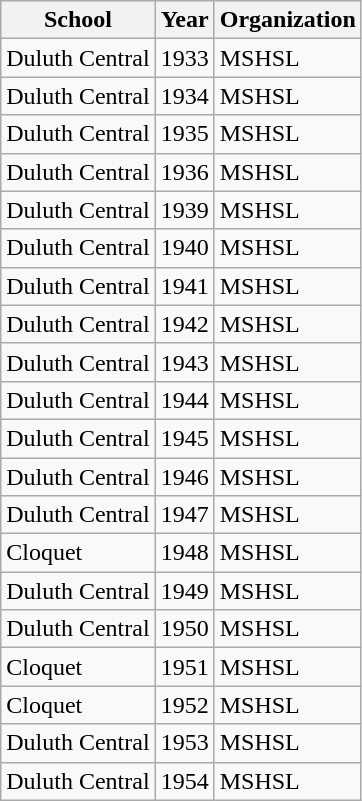<table class="wikitable">
<tr>
<th>School</th>
<th>Year</th>
<th>Organization</th>
</tr>
<tr>
<td>Duluth Central</td>
<td>1933</td>
<td>MSHSL</td>
</tr>
<tr>
<td>Duluth Central</td>
<td>1934</td>
<td>MSHSL</td>
</tr>
<tr>
<td>Duluth Central</td>
<td>1935</td>
<td>MSHSL</td>
</tr>
<tr>
<td>Duluth Central</td>
<td>1936</td>
<td>MSHSL</td>
</tr>
<tr>
<td>Duluth Central</td>
<td>1939</td>
<td>MSHSL</td>
</tr>
<tr>
<td>Duluth Central</td>
<td>1940</td>
<td>MSHSL</td>
</tr>
<tr>
<td>Duluth Central</td>
<td>1941</td>
<td>MSHSL</td>
</tr>
<tr>
<td>Duluth Central</td>
<td>1942</td>
<td>MSHSL</td>
</tr>
<tr>
<td>Duluth Central</td>
<td>1943</td>
<td>MSHSL</td>
</tr>
<tr>
<td>Duluth Central</td>
<td>1944</td>
<td>MSHSL</td>
</tr>
<tr>
<td>Duluth Central</td>
<td>1945</td>
<td>MSHSL</td>
</tr>
<tr>
<td>Duluth Central</td>
<td>1946</td>
<td>MSHSL</td>
</tr>
<tr>
<td>Duluth Central</td>
<td>1947</td>
<td>MSHSL</td>
</tr>
<tr>
<td>Cloquet</td>
<td>1948</td>
<td>MSHSL</td>
</tr>
<tr>
<td>Duluth Central</td>
<td>1949</td>
<td>MSHSL</td>
</tr>
<tr>
<td>Duluth Central</td>
<td>1950</td>
<td>MSHSL</td>
</tr>
<tr>
<td>Cloquet</td>
<td>1951</td>
<td>MSHSL</td>
</tr>
<tr>
<td>Cloquet</td>
<td>1952</td>
<td>MSHSL</td>
</tr>
<tr>
<td>Duluth Central</td>
<td>1953</td>
<td>MSHSL</td>
</tr>
<tr>
<td>Duluth Central</td>
<td>1954</td>
<td>MSHSL</td>
</tr>
</table>
